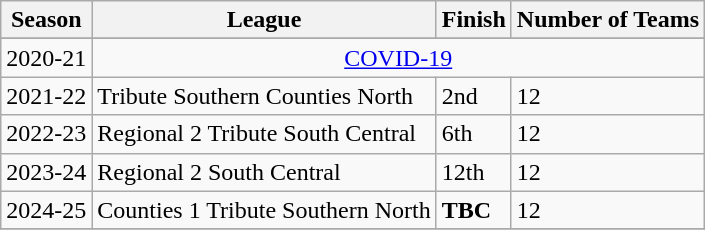<table class="wikitable sortable">
<tr>
<th>Season</th>
<th>League</th>
<th>Finish</th>
<th>Number of Teams</th>
</tr>
<tr>
</tr>
<tr>
<td>2020-21</td>
<td align=center colspan="7"><a href='#'>COVID-19</a></td>
</tr>
<tr>
<td>2021-22</td>
<td>Tribute Southern Counties North</td>
<td>2nd</td>
<td>12</td>
</tr>
<tr>
<td>2022-23</td>
<td>Regional 2 Tribute South Central</td>
<td>6th</td>
<td>12</td>
</tr>
<tr>
<td>2023-24</td>
<td>Regional 2 South Central</td>
<td>12th</td>
<td>12</td>
</tr>
<tr>
<td>2024-25</td>
<td>Counties 1 Tribute Southern North</td>
<td><strong>TBC</strong></td>
<td>12</td>
</tr>
<tr>
</tr>
</table>
